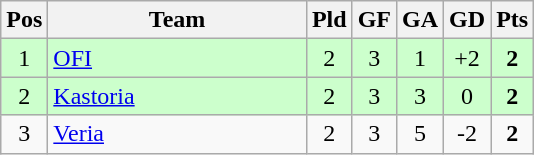<table class="wikitable" style="text-align: center;">
<tr>
<th>Pos</th>
<th width=165>Team</th>
<th>Pld</th>
<th>GF</th>
<th>GA</th>
<th>GD</th>
<th>Pts</th>
</tr>
<tr bgcolor="#ccffcc">
<td>1</td>
<td align=left><a href='#'>OFI</a></td>
<td>2</td>
<td>3</td>
<td>1</td>
<td>+2</td>
<td><strong>2</strong></td>
</tr>
<tr bgcolor="#ccffcc">
<td>2</td>
<td align=left><a href='#'>Kastoria</a></td>
<td>2</td>
<td>3</td>
<td>3</td>
<td>0</td>
<td><strong>2</strong></td>
</tr>
<tr>
<td>3</td>
<td align=left><a href='#'>Veria</a></td>
<td>2</td>
<td>3</td>
<td>5</td>
<td>-2</td>
<td><strong>2</strong></td>
</tr>
</table>
